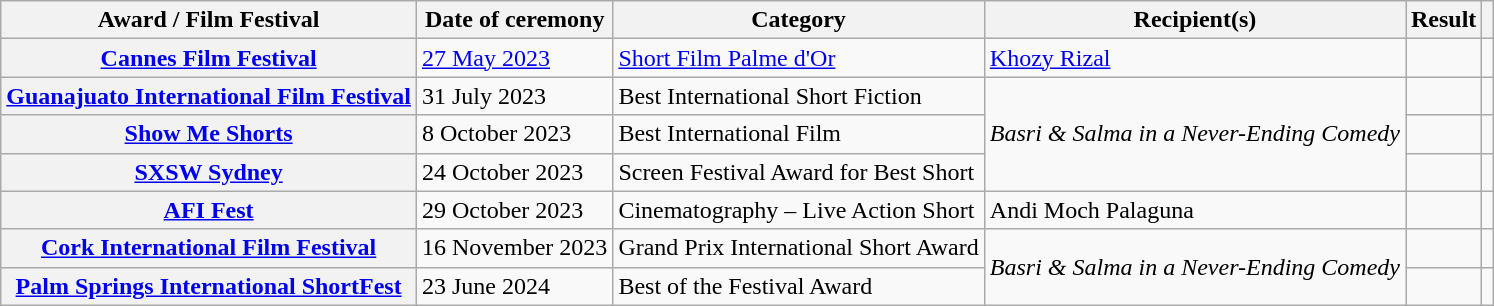<table class="wikitable sortable plainrowheaders">
<tr>
<th scope="col">Award / Film Festival</th>
<th scope="col">Date of ceremony</th>
<th scope="col">Category</th>
<th scope="col">Recipient(s)</th>
<th scope="col">Result</th>
<th scope="col" class="unsortable"></th>
</tr>
<tr>
<th scope="row"><a href='#'>Cannes Film Festival</a></th>
<td><a href='#'>27 May 2023</a></td>
<td><a href='#'>Short Film Palme d'Or</a></td>
<td><a href='#'>Khozy Rizal</a></td>
<td></td>
<td align="center"></td>
</tr>
<tr>
<th scope="row"><a href='#'>Guanajuato International Film Festival</a></th>
<td>31 July 2023</td>
<td>Best International Short Fiction</td>
<td rowspan="3"><em>Basri & Salma in a Never-Ending Comedy</em></td>
<td></td>
<td align="center"></td>
</tr>
<tr>
<th scope="row"><a href='#'>Show Me Shorts</a></th>
<td>8 October 2023</td>
<td>Best International Film</td>
<td></td>
<td align="center"></td>
</tr>
<tr>
<th scope="row"><a href='#'>SXSW Sydney</a></th>
<td>24 October 2023</td>
<td>Screen Festival Award for Best Short</td>
<td></td>
<td align="center"></td>
</tr>
<tr>
<th scope="row"><a href='#'>AFI Fest</a></th>
<td>29 October 2023</td>
<td>Cinematography – Live Action Short</td>
<td>Andi Moch Palaguna</td>
<td></td>
<td align="center"></td>
</tr>
<tr>
<th scope="row"><a href='#'>Cork International Film Festival</a></th>
<td>16 November 2023</td>
<td>Grand Prix International Short Award</td>
<td rowspan="3"><em>Basri & Salma in a Never-Ending Comedy</em></td>
<td></td>
<td align="center"></td>
</tr>
<tr>
<th scope="row"><a href='#'>Palm Springs International ShortFest</a></th>
<td>23 June 2024</td>
<td>Best of the Festival Award</td>
<td></td>
<td align="center"></td>
</tr>
</table>
